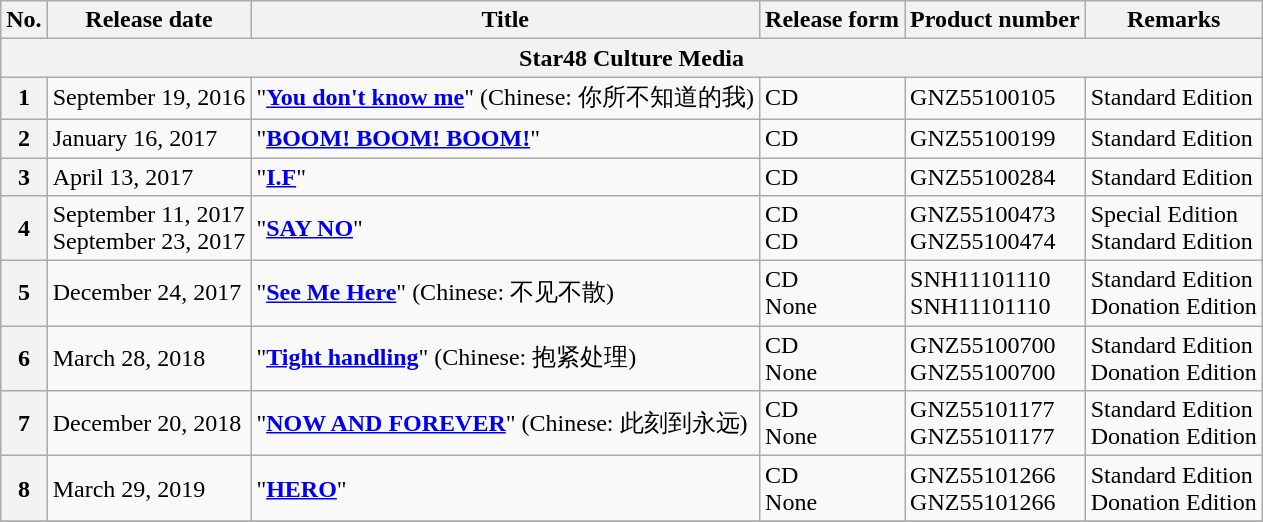<table class="wikitable">
<tr>
<th>No.</th>
<th>Release date</th>
<th>Title</th>
<th>Release form</th>
<th>Product number</th>
<th>Remarks</th>
</tr>
<tr>
<th colspan=7>Star48 Culture Media</th>
</tr>
<tr>
<th>1</th>
<td>September 19, 2016</td>
<td>"<strong><a href='#'>You don't know me</a></strong>" (Chinese: 你所不知道的我)</td>
<td>CD</td>
<td>GNZ55100105</td>
<td>Standard Edition</td>
</tr>
<tr>
<th>2</th>
<td>January 16, 2017</td>
<td>"<strong><a href='#'>BOOM! BOOM! BOOM!</a></strong>"</td>
<td>CD</td>
<td>GNZ55100199</td>
<td>Standard Edition</td>
</tr>
<tr>
<th>3</th>
<td>April 13, 2017</td>
<td>"<strong><a href='#'>I.F</a></strong>"</td>
<td>CD</td>
<td>GNZ55100284</td>
<td>Standard Edition</td>
</tr>
<tr>
<th>4</th>
<td>September 11, 2017<br>September 23, 2017</td>
<td>"<strong><a href='#'>SAY NO</a></strong>"</td>
<td>CD<br>CD</td>
<td>GNZ55100473<br>GNZ55100474</td>
<td>Special Edition <br>Standard Edition</td>
</tr>
<tr>
<th>5</th>
<td>December 24, 2017</td>
<td>"<strong><a href='#'>See Me Here</a></strong>" (Chinese: 不见不散)</td>
<td>CD<br>None</td>
<td>SNH11101110<br>SNH11101110</td>
<td>Standard Edition<br> Donation Edition</td>
</tr>
<tr>
<th>6</th>
<td>March 28, 2018</td>
<td>"<strong><a href='#'>Tight handling</a></strong>" (Chinese: 抱紧处理)</td>
<td>CD<br>None</td>
<td>GNZ55100700<br>GNZ55100700</td>
<td>Standard Edition <br> Donation Edition</td>
</tr>
<tr>
<th>7</th>
<td>December 20, 2018</td>
<td>"<strong><a href='#'>NOW AND FOREVER</a></strong>" (Chinese: 此刻到永远)</td>
<td>CD<br>None</td>
<td>GNZ55101177<br>GNZ55101177</td>
<td>Standard Edition <br> Donation Edition</td>
</tr>
<tr>
<th>8</th>
<td>March 29, 2019</td>
<td>"<strong><a href='#'>HERO</a></strong>"</td>
<td>CD<br>None</td>
<td>GNZ55101266<br>GNZ55101266</td>
<td>Standard Edition <br> Donation Edition</td>
</tr>
<tr>
</tr>
</table>
